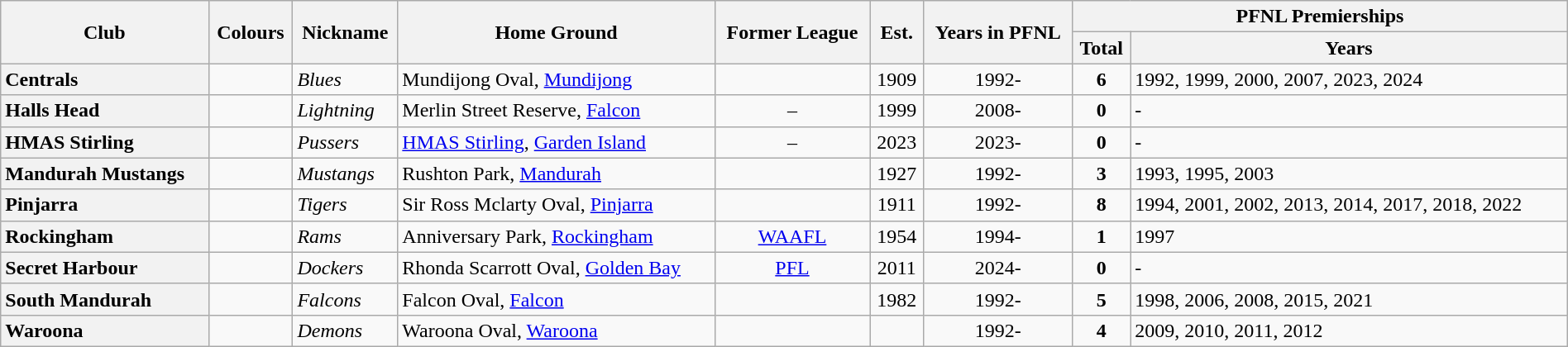<table class="wikitable sortable" style="text-align:center; width:100%">
<tr>
<th rowspan="2">Club</th>
<th rowspan="2">Colours</th>
<th rowspan="2">Nickname</th>
<th rowspan="2">Home Ground</th>
<th rowspan="2">Former League</th>
<th rowspan="2">Est.</th>
<th rowspan="2">Years in PFNL</th>
<th colspan="2">PFNL Premierships</th>
</tr>
<tr>
<th>Total</th>
<th>Years</th>
</tr>
<tr>
<th style="text-align:left">Centrals</th>
<td></td>
<td align="left"><em>Blues</em></td>
<td align="left">Mundijong Oval, <a href='#'>Mundijong</a></td>
<td></td>
<td>1909</td>
<td>1992-</td>
<td><strong>6</strong></td>
<td align="left">1992, 1999, 2000, 2007, 2023, 2024</td>
</tr>
<tr>
<th style="text-align:left">Halls Head</th>
<td></td>
<td align="left"><em>Lightning</em></td>
<td align="left">Merlin Street Reserve, <a href='#'>Falcon</a></td>
<td>–</td>
<td>1999</td>
<td>2008-</td>
<td><strong>0</strong></td>
<td align="left">-</td>
</tr>
<tr>
<th style="text-align:left">HMAS Stirling</th>
<td></td>
<td align="left"><em>Pussers</em></td>
<td align="left"><a href='#'>HMAS Stirling</a>, <a href='#'>Garden Island</a></td>
<td>–</td>
<td>2023</td>
<td>2023-</td>
<td><strong>0</strong></td>
<td align="left">-</td>
</tr>
<tr>
<th style="text-align:left">Mandurah Mustangs</th>
<td></td>
<td align="left"><em>Mustangs</em></td>
<td align="left">Rushton Park, <a href='#'>Mandurah</a></td>
<td></td>
<td>1927</td>
<td>1992-</td>
<td><strong>3</strong></td>
<td align="left">1993, 1995, 2003</td>
</tr>
<tr>
<th style="text-align:left">Pinjarra</th>
<td></td>
<td align="left"><em>Tigers</em></td>
<td align="left">Sir Ross Mclarty Oval, <a href='#'>Pinjarra</a></td>
<td></td>
<td>1911</td>
<td>1992-</td>
<td><strong>8</strong></td>
<td align="left">1994, 2001, 2002, 2013, 2014, 2017, 2018, 2022</td>
</tr>
<tr>
<th style="text-align:left">Rockingham</th>
<td></td>
<td align="left"><em>Rams</em></td>
<td align="left">Anniversary Park, <a href='#'>Rockingham</a></td>
<td><a href='#'>WAAFL</a></td>
<td>1954</td>
<td>1994-</td>
<td><strong>1</strong></td>
<td align="left">1997</td>
</tr>
<tr>
<th style="text-align:left">Secret Harbour</th>
<td></td>
<td align="left"><em>Dockers</em></td>
<td align="left">Rhonda Scarrott Oval, <a href='#'>Golden Bay</a></td>
<td><a href='#'>PFL</a></td>
<td>2011</td>
<td>2024-</td>
<td><strong>0</strong></td>
<td align="left">-</td>
</tr>
<tr>
<th style="text-align:left">South Mandurah</th>
<td></td>
<td align="left"><em>Falcons</em></td>
<td align="left">Falcon Oval, <a href='#'>Falcon</a></td>
<td></td>
<td>1982</td>
<td>1992-</td>
<td><strong>5</strong></td>
<td align="left">1998, 2006, 2008, 2015, 2021</td>
</tr>
<tr>
<th style="text-align:left">Waroona</th>
<td></td>
<td align="left"><em>Demons</em></td>
<td align="left">Waroona Oval, <a href='#'>Waroona</a></td>
<td></td>
<td></td>
<td>1992-</td>
<td><strong>4</strong></td>
<td align="left">2009, 2010, 2011, 2012</td>
</tr>
</table>
